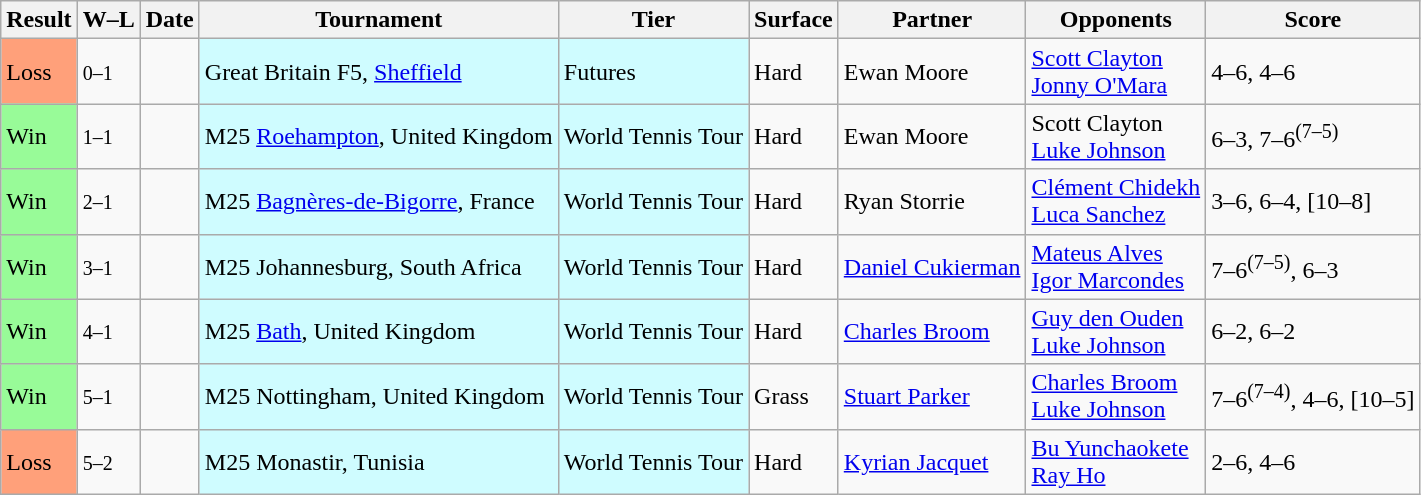<table class="sortable wikitable">
<tr>
<th>Result</th>
<th class="unsortable">W–L</th>
<th>Date</th>
<th>Tournament</th>
<th>Tier</th>
<th>Surface</th>
<th>Partner</th>
<th>Opponents</th>
<th class="unsortable">Score</th>
</tr>
<tr>
<td bgcolor=FFA07A>Loss</td>
<td><small>0–1</small></td>
<td></td>
<td style="background:#cffcff;">Great Britain F5, <a href='#'>Sheffield</a></td>
<td style="background:#cffcff;">Futures</td>
<td>Hard</td>
<td> Ewan Moore</td>
<td> <a href='#'>Scott Clayton</a> <br>  <a href='#'>Jonny O'Mara</a></td>
<td>4–6, 4–6</td>
</tr>
<tr>
<td bgcolor=98FB98>Win</td>
<td><small>1–1</small></td>
<td></td>
<td style="background:#cffcff;">M25 <a href='#'>Roehampton</a>, United Kingdom</td>
<td style="background:#cffcff;">World Tennis Tour</td>
<td>Hard</td>
<td> Ewan Moore</td>
<td> Scott Clayton <br>  <a href='#'>Luke Johnson</a></td>
<td>6–3, 7–6<sup>(7–5)</sup></td>
</tr>
<tr>
<td bgcolor=98FB98>Win</td>
<td><small>2–1</small></td>
<td></td>
<td style="background:#cffcff;">M25 <a href='#'>Bagnères-de-Bigorre</a>, France</td>
<td style="background:#cffcff;">World Tennis Tour</td>
<td>Hard</td>
<td> Ryan Storrie</td>
<td> <a href='#'>Clément Chidekh</a> <br>  <a href='#'>Luca Sanchez</a></td>
<td>3–6, 6–4, [10–8]</td>
</tr>
<tr>
<td bgcolor=98FB98>Win</td>
<td><small>3–1</small></td>
<td></td>
<td style="background:#cffcff;">M25 Johannesburg, South Africa</td>
<td style="background:#cffcff;">World Tennis Tour</td>
<td>Hard</td>
<td> <a href='#'>Daniel Cukierman</a></td>
<td> <a href='#'>Mateus Alves</a> <br>  <a href='#'>Igor Marcondes</a></td>
<td>7–6<sup>(7–5)</sup>, 6–3</td>
</tr>
<tr>
<td bgcolor=98FB98>Win</td>
<td><small>4–1</small></td>
<td></td>
<td style="background:#cffcff;">M25 <a href='#'>Bath</a>, United Kingdom</td>
<td style="background:#cffcff;">World Tennis Tour</td>
<td>Hard</td>
<td> <a href='#'>Charles Broom</a></td>
<td> <a href='#'>Guy den Ouden</a> <br>  <a href='#'>Luke Johnson</a></td>
<td>6–2, 6–2</td>
</tr>
<tr>
<td bgcolor=98FB98>Win</td>
<td><small>5–1</small></td>
<td></td>
<td style="background:#cffcff;">M25 Nottingham, United Kingdom</td>
<td style="background:#cffcff;">World Tennis Tour</td>
<td>Grass</td>
<td> <a href='#'>Stuart Parker</a></td>
<td> <a href='#'>Charles Broom</a> <br>  <a href='#'>Luke Johnson</a></td>
<td>7–6<sup>(7–4)</sup>, 4–6, [10–5]</td>
</tr>
<tr>
<td bgcolor=FFA07A>Loss</td>
<td><small>5–2</small></td>
<td></td>
<td style="background:#cffcff;">M25 Monastir, Tunisia</td>
<td style="background:#cffcff;">World Tennis Tour</td>
<td>Hard</td>
<td> <a href='#'>Kyrian Jacquet</a></td>
<td> <a href='#'>Bu Yunchaokete</a> <br>  <a href='#'>Ray Ho</a></td>
<td>2–6, 4–6</td>
</tr>
</table>
